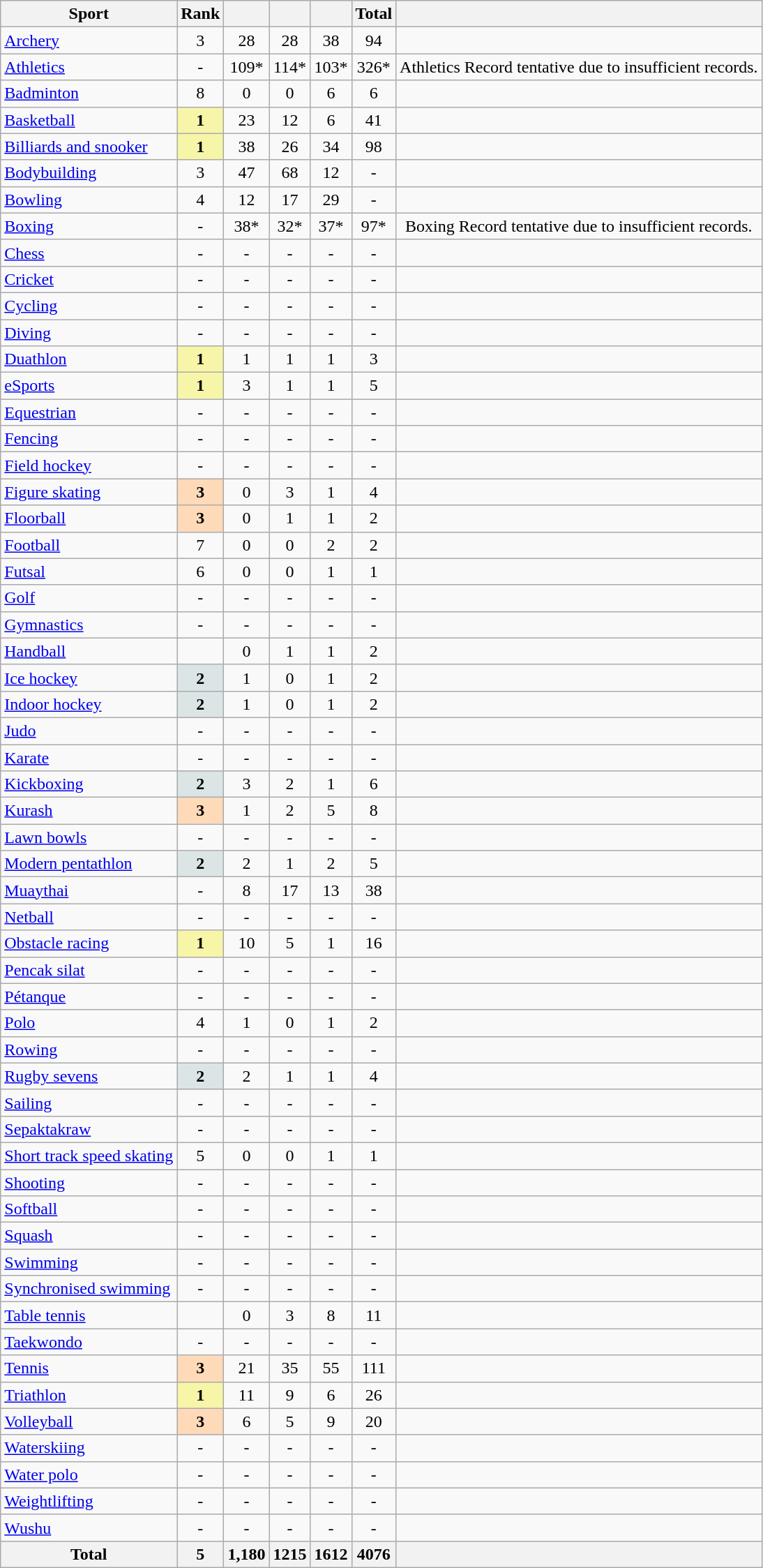<table class="wikitable sortable" style="margin-top:0em; text-align:center; font-size:100%;">
<tr>
<th>Sport</th>
<th style="width:2em;">Rank</th>
<th style="width:2em;"></th>
<th style="width:2em;"></th>
<th style="width:2em;"></th>
<th style="width:2em;">Total</th>
<th></th>
</tr>
<tr>
<td align=left><a href='#'>Archery</a></td>
<td>3</td>
<td>28</td>
<td>28</td>
<td>38</td>
<td>94</td>
<td></td>
</tr>
<tr>
<td align=left><a href='#'>Athletics</a></td>
<td>-</td>
<td>109*</td>
<td>114*</td>
<td>103*</td>
<td>326*</td>
<td>Athletics Record tentative due to insufficient records.</td>
</tr>
<tr>
<td align=left><a href='#'>Badminton</a></td>
<td>8</td>
<td>0</td>
<td>0</td>
<td>6</td>
<td>6</td>
<td></td>
</tr>
<tr>
<td align=left><a href='#'>Basketball</a></td>
<td bgcolor=f7f6a8><strong>1</strong></td>
<td>23</td>
<td>12</td>
<td>6</td>
<td>41</td>
<td></td>
</tr>
<tr>
<td align=left><a href='#'>Billiards and snooker</a></td>
<td bgcolor=f7f6a8><strong>1</strong></td>
<td>38</td>
<td>26</td>
<td>34</td>
<td>98</td>
<td></td>
</tr>
<tr>
<td align=left><a href='#'>Bodybuilding</a></td>
<td>3</td>
<td>47</td>
<td>68</td>
<td>12</td>
<td>-</td>
<td></td>
</tr>
<tr>
<td align=left><a href='#'>Bowling</a></td>
<td>4</td>
<td>12</td>
<td>17</td>
<td>29</td>
<td>-</td>
<td></td>
</tr>
<tr>
<td align=left><a href='#'>Boxing</a></td>
<td>-</td>
<td>38*</td>
<td>32*</td>
<td>37*</td>
<td>97*</td>
<td>Boxing Record tentative due to insufficient records.</td>
</tr>
<tr>
<td align=left><a href='#'>Chess</a></td>
<td>-</td>
<td>-</td>
<td>-</td>
<td>-</td>
<td>-</td>
<td></td>
</tr>
<tr>
<td align=left><a href='#'>Cricket</a></td>
<td>-</td>
<td>-</td>
<td>-</td>
<td>-</td>
<td>-</td>
<td></td>
</tr>
<tr>
<td align=left><a href='#'>Cycling</a></td>
<td>-</td>
<td>-</td>
<td>-</td>
<td>-</td>
<td>-</td>
<td></td>
</tr>
<tr>
<td align=left><a href='#'>Diving</a></td>
<td>-</td>
<td>-</td>
<td>-</td>
<td>-</td>
<td>-</td>
<td></td>
</tr>
<tr>
<td align=left><a href='#'>Duathlon</a></td>
<td bgcolor=f7f6a8><strong>1</strong></td>
<td>1</td>
<td>1</td>
<td>1</td>
<td>3</td>
<td></td>
</tr>
<tr>
<td align=left><a href='#'>eSports</a></td>
<td bgcolor=f7f6a8><strong>1</strong></td>
<td>3</td>
<td>1</td>
<td>1</td>
<td>5</td>
<td></td>
</tr>
<tr>
<td align=left><a href='#'>Equestrian</a></td>
<td>-</td>
<td>-</td>
<td>-</td>
<td>-</td>
<td>-</td>
<td></td>
</tr>
<tr>
<td align=left><a href='#'>Fencing</a></td>
<td>-</td>
<td>-</td>
<td>-</td>
<td>-</td>
<td>-</td>
<td></td>
</tr>
<tr>
<td align=left><a href='#'>Field hockey</a></td>
<td>-</td>
<td>-</td>
<td>-</td>
<td>-</td>
<td>-</td>
<td></td>
</tr>
<tr>
<td align=left><a href='#'>Figure skating</a></td>
<td bgcolor="ffdab9"><strong>3</strong></td>
<td>0</td>
<td>3</td>
<td>1</td>
<td>4</td>
<td></td>
</tr>
<tr>
<td align=left><a href='#'>Floorball</a></td>
<td bgcolor="ffdab9"><strong>3</strong></td>
<td>0</td>
<td>1</td>
<td>1</td>
<td>2</td>
<td></td>
</tr>
<tr>
<td align=left><a href='#'>Football</a></td>
<td>7</td>
<td>0</td>
<td>0</td>
<td>2</td>
<td>2</td>
<td></td>
</tr>
<tr>
<td align=left><a href='#'>Futsal</a></td>
<td>6</td>
<td>0</td>
<td>0</td>
<td>1</td>
<td>1</td>
<td></td>
</tr>
<tr>
<td align=left><a href='#'>Golf</a></td>
<td>-</td>
<td>-</td>
<td>-</td>
<td>-</td>
<td>-</td>
<td></td>
</tr>
<tr>
<td align=left><a href='#'>Gymnastics</a></td>
<td>-</td>
<td>-</td>
<td>-</td>
<td>-</td>
<td>-</td>
<td></td>
</tr>
<tr>
<td align=left><a href='#'>Handball</a></td>
<td></td>
<td>0</td>
<td>1</td>
<td>1</td>
<td>2</td>
<td></td>
</tr>
<tr>
<td align=left><a href='#'>Ice hockey</a></td>
<td bgcolor=dce5e5><strong>2</strong></td>
<td>1</td>
<td>0</td>
<td>1</td>
<td>2</td>
<td></td>
</tr>
<tr>
<td align=left><a href='#'>Indoor hockey</a></td>
<td bgcolor=dce5e5><strong>2</strong></td>
<td>1</td>
<td>0</td>
<td>1</td>
<td>2</td>
<td></td>
</tr>
<tr>
<td align=left><a href='#'>Judo</a></td>
<td>-</td>
<td>-</td>
<td>-</td>
<td>-</td>
<td>-</td>
<td></td>
</tr>
<tr>
<td align=left><a href='#'>Karate</a></td>
<td>-</td>
<td>-</td>
<td>-</td>
<td>-</td>
<td>-</td>
<td></td>
</tr>
<tr>
<td align=left><a href='#'>Kickboxing</a></td>
<td bgcolor=dce5e5><strong>2</strong></td>
<td>3</td>
<td>2</td>
<td>1</td>
<td>6</td>
<td></td>
</tr>
<tr>
<td align=left><a href='#'>Kurash</a></td>
<td bgcolor="ffdab9"><strong>3</strong></td>
<td>1</td>
<td>2</td>
<td>5</td>
<td>8</td>
<td></td>
</tr>
<tr>
<td align=left><a href='#'>Lawn bowls</a></td>
<td>-</td>
<td>-</td>
<td>-</td>
<td>-</td>
<td>-</td>
<td></td>
</tr>
<tr>
<td align=left><a href='#'>Modern pentathlon</a></td>
<td bgcolor=dce5e5><strong>2</strong></td>
<td>2</td>
<td>1</td>
<td>2</td>
<td>5</td>
<td></td>
</tr>
<tr>
<td align=left><a href='#'>Muaythai</a></td>
<td>-</td>
<td>8</td>
<td>17</td>
<td>13</td>
<td>38</td>
<td></td>
</tr>
<tr>
<td align=left><a href='#'>Netball</a></td>
<td>-</td>
<td>-</td>
<td>-</td>
<td>-</td>
<td>-</td>
<td></td>
</tr>
<tr>
<td align=left><a href='#'>Obstacle racing</a></td>
<td bgcolor=f7f6a8><strong>1</strong></td>
<td>10</td>
<td>5</td>
<td>1</td>
<td>16</td>
<td></td>
</tr>
<tr>
<td align=left><a href='#'>Pencak silat</a></td>
<td>-</td>
<td>-</td>
<td>-</td>
<td>-</td>
<td>-</td>
<td></td>
</tr>
<tr>
<td align=left><a href='#'>Pétanque</a></td>
<td>-</td>
<td>-</td>
<td>-</td>
<td>-</td>
<td>-</td>
<td></td>
</tr>
<tr>
<td align=left><a href='#'>Polo</a></td>
<td>4</td>
<td>1</td>
<td>0</td>
<td>1</td>
<td>2</td>
<td></td>
</tr>
<tr>
<td align=left><a href='#'>Rowing</a></td>
<td>-</td>
<td>-</td>
<td>-</td>
<td>-</td>
<td>-</td>
<td></td>
</tr>
<tr>
<td align=left><a href='#'>Rugby sevens</a></td>
<td bgcolor=dce5e5><strong>2</strong></td>
<td>2</td>
<td>1</td>
<td>1</td>
<td>4</td>
<td></td>
</tr>
<tr>
<td align=left><a href='#'>Sailing</a></td>
<td>-</td>
<td>-</td>
<td>-</td>
<td>-</td>
<td>-</td>
<td></td>
</tr>
<tr>
<td align=left><a href='#'>Sepaktakraw</a></td>
<td>-</td>
<td>-</td>
<td>-</td>
<td>-</td>
<td>-</td>
<td></td>
</tr>
<tr>
<td align=left><a href='#'>Short track speed skating</a></td>
<td>5</td>
<td>0</td>
<td>0</td>
<td>1</td>
<td>1</td>
<td></td>
</tr>
<tr>
<td align=left><a href='#'>Shooting</a></td>
<td>-</td>
<td>-</td>
<td>-</td>
<td>-</td>
<td>-</td>
<td></td>
</tr>
<tr>
<td align=left><a href='#'>Softball</a></td>
<td>-</td>
<td>-</td>
<td>-</td>
<td>-</td>
<td>-</td>
<td></td>
</tr>
<tr>
<td align=left><a href='#'>Squash</a></td>
<td>-</td>
<td>-</td>
<td>-</td>
<td>-</td>
<td>-</td>
<td></td>
</tr>
<tr>
<td align=left><a href='#'>Swimming</a></td>
<td>-</td>
<td>-</td>
<td>-</td>
<td>-</td>
<td>-</td>
<td></td>
</tr>
<tr>
<td align=left><a href='#'>Synchronised swimming</a></td>
<td>-</td>
<td>-</td>
<td>-</td>
<td>-</td>
<td>-</td>
<td></td>
</tr>
<tr>
<td align=left><a href='#'>Table tennis</a></td>
<td></td>
<td>0</td>
<td>3</td>
<td>8</td>
<td>11</td>
<td></td>
</tr>
<tr>
<td align=left><a href='#'>Taekwondo</a></td>
<td>-</td>
<td>-</td>
<td>-</td>
<td>-</td>
<td>-</td>
<td></td>
</tr>
<tr>
<td align=left><a href='#'>Tennis</a></td>
<td bgcolor="ffdab9"><strong>3</strong></td>
<td>21</td>
<td>35</td>
<td>55</td>
<td>111</td>
<td></td>
</tr>
<tr>
<td align=left><a href='#'>Triathlon</a></td>
<td bgcolor=f7f6a8><strong>1</strong></td>
<td>11</td>
<td>9</td>
<td>6</td>
<td>26</td>
<td></td>
</tr>
<tr>
<td align=left><a href='#'>Volleyball</a></td>
<td bgcolor="ffdab9"><strong>3</strong></td>
<td>6</td>
<td>5</td>
<td>9</td>
<td>20</td>
<td></td>
</tr>
<tr>
<td align=left><a href='#'>Waterskiing</a></td>
<td>-</td>
<td>-</td>
<td>-</td>
<td>-</td>
<td>-</td>
<td></td>
</tr>
<tr>
<td align=left><a href='#'>Water polo</a></td>
<td>-</td>
<td>-</td>
<td>-</td>
<td>-</td>
<td>-</td>
<td></td>
</tr>
<tr>
<td align=left><a href='#'>Weightlifting</a></td>
<td>-</td>
<td>-</td>
<td>-</td>
<td>-</td>
<td>-</td>
<td></td>
</tr>
<tr>
<td align=left><a href='#'>Wushu</a></td>
<td>-</td>
<td>-</td>
<td>-</td>
<td>-</td>
<td>-</td>
<td></td>
</tr>
<tr>
<th>Total</th>
<th>5</th>
<th>1,180</th>
<th>1215</th>
<th>1612</th>
<th>4076</th>
<th></th>
</tr>
</table>
